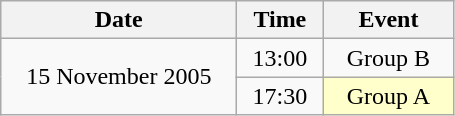<table class = "wikitable" style="text-align:center;">
<tr>
<th width=150>Date</th>
<th width=50>Time</th>
<th width=80>Event</th>
</tr>
<tr>
<td rowspan=2>15 November 2005</td>
<td>13:00</td>
<td>Group B</td>
</tr>
<tr>
<td>17:30</td>
<td bgcolor=ffffcc>Group A</td>
</tr>
</table>
